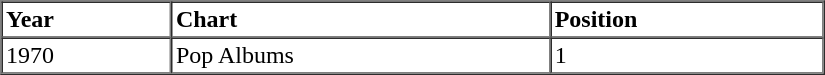<table border=1 cellspacing=0 cellpadding=2 width="550px">
<tr>
<th align="left">Year</th>
<th align="left">Chart</th>
<th align="left">Position</th>
</tr>
<tr>
<td align="left">1970</td>
<td align="left">Pop Albums</td>
<td align="left">1</td>
</tr>
<tr>
</tr>
</table>
